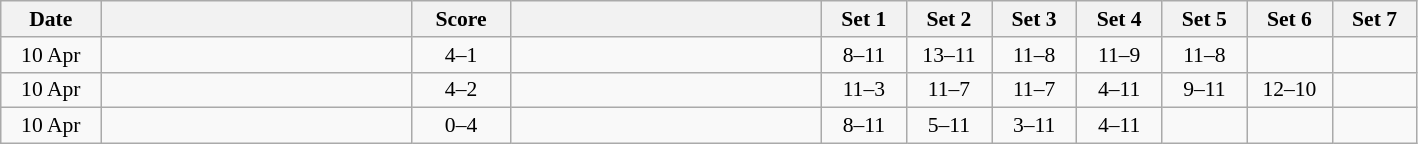<table class="wikitable" style="text-align: center; font-size:90% ">
<tr>
<th width="60">Date</th>
<th align="right" width="200"></th>
<th width="60">Score</th>
<th align="left" width="200"></th>
<th width="50">Set 1</th>
<th width="50">Set 2</th>
<th width="50">Set 3</th>
<th width="50">Set 4</th>
<th width="50">Set 5</th>
<th width="50">Set 6</th>
<th width="50">Set 7</th>
</tr>
<tr>
<td>10 Apr</td>
<td align=left><strong></strong></td>
<td align=center>4–1</td>
<td align=left></td>
<td>8–11</td>
<td>13–11</td>
<td>11–8</td>
<td>11–9</td>
<td>11–8</td>
<td></td>
<td></td>
</tr>
<tr>
<td>10 Apr</td>
<td align=left><strong></strong></td>
<td align=center>4–2</td>
<td align=left></td>
<td>11–3</td>
<td>11–7</td>
<td>11–7</td>
<td>4–11</td>
<td>9–11</td>
<td>12–10</td>
<td></td>
</tr>
<tr>
<td>10 Apr</td>
<td align=left></td>
<td align=center>0–4</td>
<td align=left><strong></strong></td>
<td>8–11</td>
<td>5–11</td>
<td>3–11</td>
<td>4–11</td>
<td></td>
<td></td>
<td></td>
</tr>
</table>
